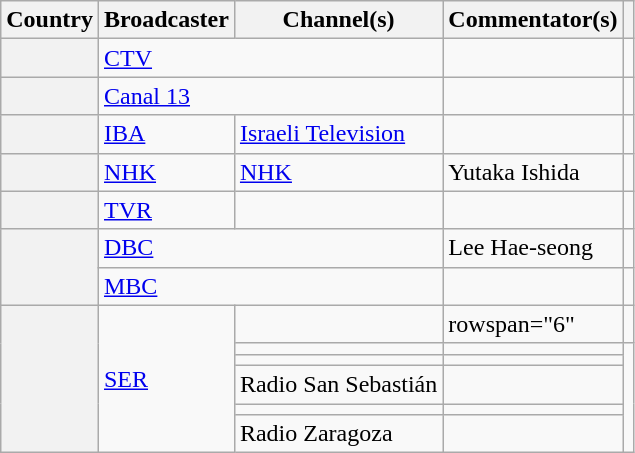<table class="wikitable plainrowheaders">
<tr>
<th scope="col">Country</th>
<th scope="col">Broadcaster</th>
<th scope="col">Channel(s)</th>
<th scope="col">Commentator(s)</th>
<th scope="col"></th>
</tr>
<tr>
<th scope="rowgroup"></th>
<td colspan="2"><a href='#'>CTV</a></td>
<td></td>
<td style="text-align:center"></td>
</tr>
<tr>
<th scope="row"></th>
<td colspan="2"><a href='#'>Canal 13</a></td>
<td></td>
<td style="text-align:center"></td>
</tr>
<tr>
<th scope="row"></th>
<td><a href='#'>IBA</a></td>
<td><a href='#'>Israeli Television</a></td>
<td></td>
<td style="text-align:center"></td>
</tr>
<tr>
<th scope="row"></th>
<td><a href='#'>NHK</a></td>
<td><a href='#'>NHK</a></td>
<td>Yutaka Ishida</td>
<td style="text-align:center"></td>
</tr>
<tr>
<th scope="row"></th>
<td><a href='#'>TVR</a></td>
<td></td>
<td></td>
<td style="text-align:center"></td>
</tr>
<tr>
<th scope="row" rowspan="2"></th>
<td colspan="2"><a href='#'>DBC</a></td>
<td>Lee Hae-seong</td>
<td style="text-align:center"></td>
</tr>
<tr>
<td colspan="2"><a href='#'>MBC</a></td>
<td></td>
<td style="text-align:center"></td>
</tr>
<tr>
<th scope="rowgroup" rowspan="6"></th>
<td rowspan="6"><a href='#'>SER</a></td>
<td></td>
<td>rowspan="6" </td>
<td style="text-align:center"></td>
</tr>
<tr>
<td></td>
<td style="text-align:center"></td>
</tr>
<tr>
<td></td>
<td style="text-align:center"></td>
</tr>
<tr>
<td>Radio San Sebastián</td>
<td style="text-align:center"></td>
</tr>
<tr>
<td></td>
<td style="text-align:center"></td>
</tr>
<tr>
<td>Radio Zaragoza</td>
<td style="text-align:center"></td>
</tr>
</table>
